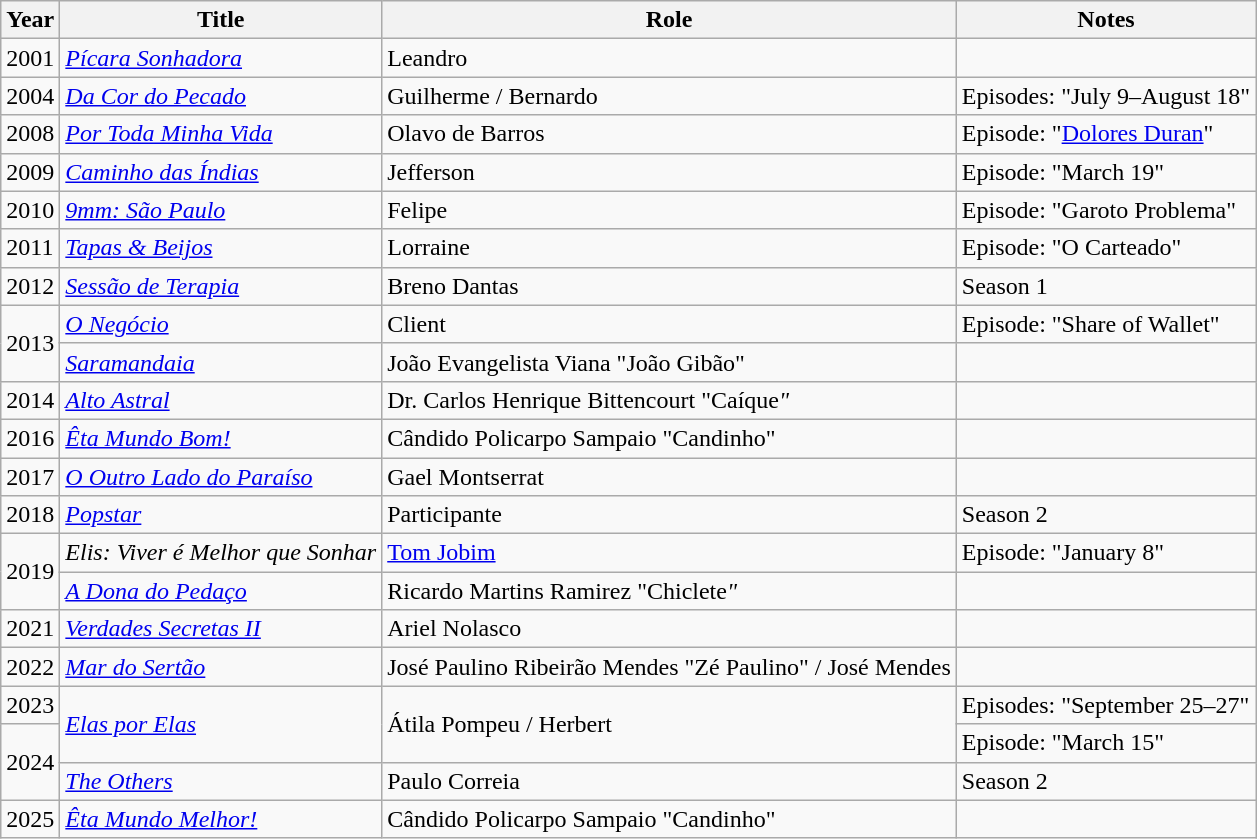<table class="wikitable">
<tr>
<th>Year</th>
<th>Title</th>
<th>Role</th>
<th>Notes</th>
</tr>
<tr>
<td>2001</td>
<td><em><a href='#'>Pícara Sonhadora</a></em></td>
<td>Leandro</td>
<td></td>
</tr>
<tr>
<td>2004</td>
<td><em><a href='#'>Da Cor do Pecado</a></em></td>
<td>Guilherme / Bernardo</td>
<td>Episodes: "July 9–August 18"</td>
</tr>
<tr>
<td>2008</td>
<td><em><a href='#'>Por Toda Minha Vida</a></em></td>
<td>Olavo de Barros</td>
<td>Episode: "<a href='#'>Dolores Duran</a>"</td>
</tr>
<tr>
<td>2009</td>
<td><em><a href='#'>Caminho das Índias</a></em></td>
<td>Jefferson</td>
<td>Episode: "March 19"</td>
</tr>
<tr>
<td>2010</td>
<td><em><a href='#'>9mm: São Paulo</a></em></td>
<td>Felipe</td>
<td>Episode: "Garoto Problema"</td>
</tr>
<tr>
<td>2011</td>
<td><em><a href='#'>Tapas & Beijos</a></em></td>
<td>Lorraine</td>
<td>Episode: "O Carteado"</td>
</tr>
<tr>
<td>2012</td>
<td><em><a href='#'>Sessão de Terapia</a></em></td>
<td>Breno Dantas</td>
<td>Season 1</td>
</tr>
<tr>
<td rowspan="2">2013</td>
<td><em><a href='#'>O Negócio</a></em></td>
<td>Client</td>
<td>Episode: "Share of Wallet"</td>
</tr>
<tr>
<td><em><a href='#'>Saramandaia</a></em></td>
<td>João Evangelista Viana "João Gibão"</td>
<td></td>
</tr>
<tr>
<td>2014</td>
<td><em><a href='#'>Alto Astral</a></em></td>
<td>Dr. Carlos Henrique Bittencourt "Caíque<em>"</em></td>
<td></td>
</tr>
<tr>
<td>2016</td>
<td><em><a href='#'>Êta Mundo Bom!</a></em></td>
<td>Cândido Policarpo Sampaio "Candinho"</td>
<td></td>
</tr>
<tr>
<td>2017</td>
<td><em><a href='#'>O Outro Lado do Paraíso</a></em></td>
<td>Gael Montserrat</td>
<td></td>
</tr>
<tr>
<td>2018</td>
<td><em><a href='#'>Popstar</a></em></td>
<td>Participante</td>
<td>Season 2</td>
</tr>
<tr>
<td rowspan="2">2019</td>
<td><em>Elis: Viver é Melhor que Sonhar</em></td>
<td><a href='#'>Tom Jobim</a></td>
<td>Episode: "January 8"</td>
</tr>
<tr>
<td><em><a href='#'>A Dona do Pedaço</a></em></td>
<td>Ricardo Martins Ramirez "Chiclete<em>"</em></td>
<td></td>
</tr>
<tr>
<td>2021</td>
<td><em><a href='#'>Verdades Secretas II</a></em></td>
<td>Ariel Nolasco</td>
<td></td>
</tr>
<tr>
<td>2022</td>
<td><em><a href='#'>Mar do Sertão</a></em></td>
<td>José Paulino Ribeirão Mendes "Zé Paulino" / José Mendes</td>
<td></td>
</tr>
<tr>
<td>2023</td>
<td rowspan="2"><em><a href='#'>Elas por Elas</a></em></td>
<td rowspan="2">Átila Pompeu / Herbert</td>
<td>Episodes: "September 25–27"</td>
</tr>
<tr>
<td rowspan="2">2024</td>
<td>Episode: "March 15"</td>
</tr>
<tr>
<td><em><a href='#'>The Others</a></em></td>
<td>Paulo Correia</td>
<td>Season 2</td>
</tr>
<tr>
<td>2025</td>
<td><em><a href='#'>Êta Mundo Melhor!</a></em></td>
<td>Cândido Policarpo Sampaio "Candinho"</td>
<td></td>
</tr>
</table>
